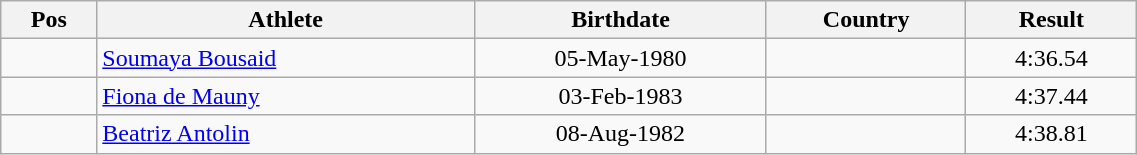<table class="wikitable"  style="text-align:center; width:60%;">
<tr>
<th>Pos</th>
<th>Athlete</th>
<th>Birthdate</th>
<th>Country</th>
<th>Result</th>
</tr>
<tr>
<td align=center></td>
<td align=left><a href='#'>Soumaya Bousaid</a></td>
<td>05-May-1980</td>
<td align=left></td>
<td>4:36.54</td>
</tr>
<tr>
<td align=center></td>
<td align=left><a href='#'>Fiona de Mauny</a></td>
<td>03-Feb-1983</td>
<td align=left></td>
<td>4:37.44</td>
</tr>
<tr>
<td align=center></td>
<td align=left><a href='#'>Beatriz Antolin</a></td>
<td>08-Aug-1982</td>
<td align=left></td>
<td>4:38.81</td>
</tr>
</table>
